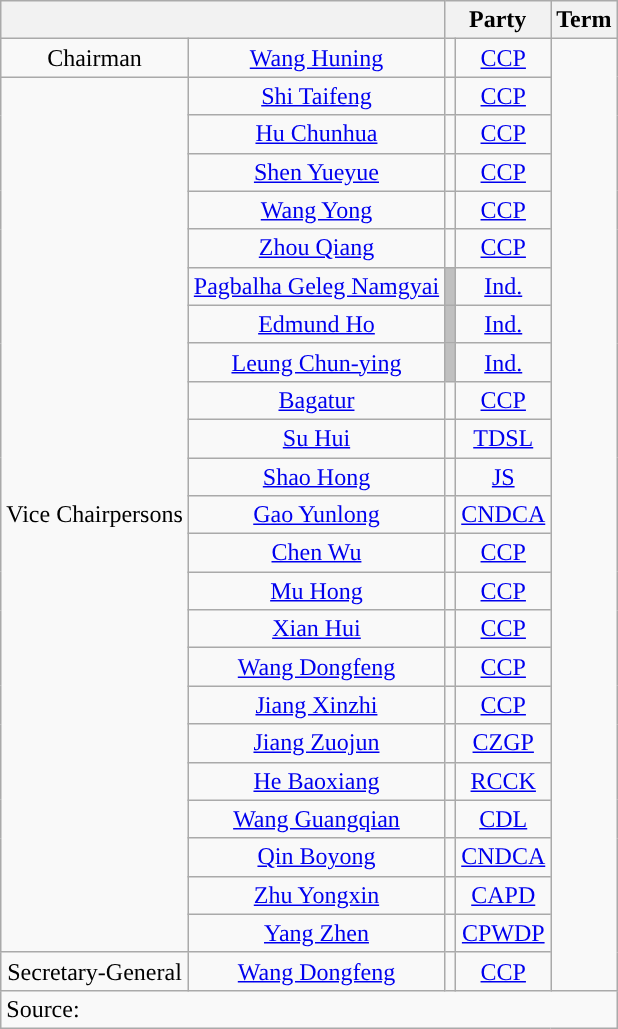<table class="wikitable" style="text-align:center">
<tr>
<th colspan="2"></th>
<th colspan="2">Party</th>
<th>Term</th>
</tr>
<tr>
<td>Chairman</td>
<td><a href='#'>Wang Huning</a></td>
<td style="background:"></td>
<td><a href='#'>CCP</a></td>
<td rowspan="25"></td>
</tr>
<tr>
<td rowspan="23">Vice Chairpersons</td>
<td><a href='#'>Shi Taifeng</a></td>
<td style="background:"></td>
<td><a href='#'>CCP</a></td>
</tr>
<tr>
<td><a href='#'>Hu Chunhua</a></td>
<td style="background:"></td>
<td><a href='#'>CCP</a></td>
</tr>
<tr>
<td><a href='#'>Shen Yueyue</a></td>
<td style="background:"></td>
<td><a href='#'>CCP</a></td>
</tr>
<tr>
<td><a href='#'>Wang Yong</a></td>
<td style="background:"></td>
<td><a href='#'>CCP</a></td>
</tr>
<tr>
<td><a href='#'>Zhou Qiang</a></td>
<td style="background:"></td>
<td><a href='#'>CCP</a></td>
</tr>
<tr>
<td><a href='#'>Pagbalha Geleg Namgyai</a></td>
<td style="background: #C0C0C0"></td>
<td><a href='#'>Ind.</a></td>
</tr>
<tr>
<td><a href='#'>Edmund Ho</a></td>
<td style="background: #C0C0C0"></td>
<td><a href='#'>Ind.</a></td>
</tr>
<tr>
<td><a href='#'>Leung Chun-ying</a></td>
<td style="background: #C0C0C0"></td>
<td><a href='#'>Ind.</a></td>
</tr>
<tr>
<td><a href='#'>Bagatur</a></td>
<td style="background:"></td>
<td><a href='#'>CCP</a></td>
</tr>
<tr>
<td><a href='#'>Su Hui</a></td>
<td style="background:"></td>
<td><a href='#'>TDSL</a></td>
</tr>
<tr>
<td><a href='#'>Shao Hong</a></td>
<td style="background:"></td>
<td><a href='#'>JS</a></td>
</tr>
<tr>
<td><a href='#'>Gao Yunlong</a></td>
<td style="background:"></td>
<td><a href='#'>CNDCA</a></td>
</tr>
<tr>
<td><a href='#'>Chen Wu</a></td>
<td style="background:"></td>
<td><a href='#'>CCP</a></td>
</tr>
<tr>
<td><a href='#'>Mu Hong</a></td>
<td style="background:"></td>
<td><a href='#'>CCP</a></td>
</tr>
<tr>
<td><a href='#'>Xian Hui</a></td>
<td style="background:"></td>
<td><a href='#'>CCP</a></td>
</tr>
<tr>
<td><a href='#'>Wang Dongfeng</a></td>
<td style="background:"></td>
<td><a href='#'>CCP</a></td>
</tr>
<tr>
<td><a href='#'>Jiang Xinzhi</a></td>
<td style="background:"></td>
<td><a href='#'>CCP</a></td>
</tr>
<tr>
<td><a href='#'>Jiang Zuojun</a></td>
<td style="background:"></td>
<td><a href='#'>CZGP</a></td>
</tr>
<tr>
<td><a href='#'>He Baoxiang</a></td>
<td style="background:"></td>
<td><a href='#'>RCCK</a></td>
</tr>
<tr>
<td><a href='#'>Wang Guangqian</a></td>
<td style="background:"></td>
<td><a href='#'>CDL</a></td>
</tr>
<tr>
<td><a href='#'>Qin Boyong</a></td>
<td style="background:"></td>
<td><a href='#'>CNDCA</a></td>
</tr>
<tr>
<td><a href='#'>Zhu Yongxin</a></td>
<td style="background:"></td>
<td><a href='#'>CAPD</a></td>
</tr>
<tr>
<td><a href='#'>Yang Zhen</a></td>
<td style="background:"></td>
<td><a href='#'>CPWDP</a></td>
</tr>
<tr>
<td>Secretary-General</td>
<td><a href='#'>Wang Dongfeng</a></td>
<td style="background:"></td>
<td><a href='#'>CCP</a></td>
</tr>
<tr>
<td colspan="5" align="left">Source:</td>
</tr>
</table>
